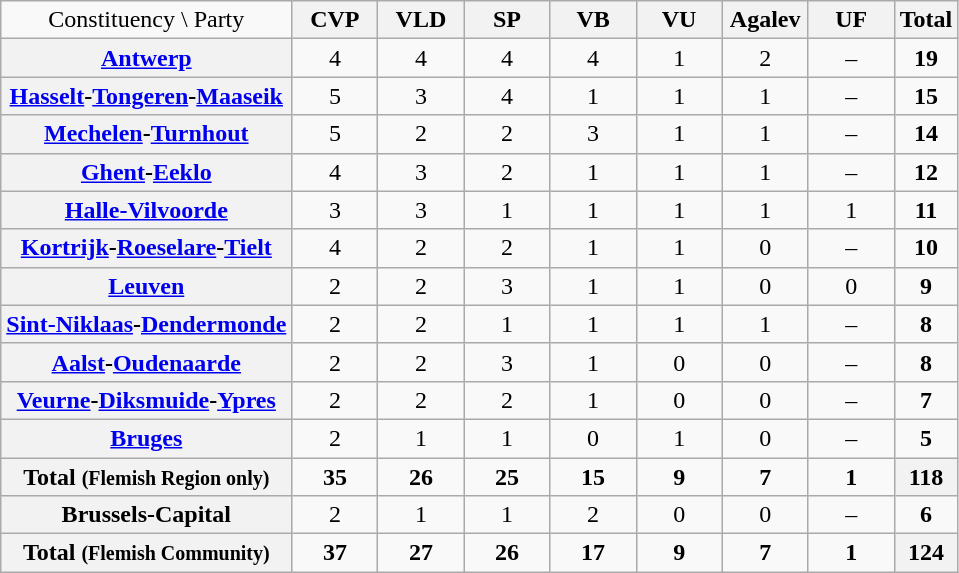<table class="wikitable" style="text-align:center;">
<tr>
<td>Constituency \ Party</td>
<th style="width:50px;">CVP</th>
<th style="width:50px;">VLD</th>
<th style="width:50px;">SP</th>
<th style="width:50px;">VB</th>
<th style="width:50px;">VU</th>
<th style="width:50px;">Agalev</th>
<th style="width:50px;">UF</th>
<th>Total</th>
</tr>
<tr>
<th><a href='#'>Antwerp</a></th>
<td>4</td>
<td>4</td>
<td>4</td>
<td>4</td>
<td>1</td>
<td>2</td>
<td>–</td>
<td><strong>19</strong></td>
</tr>
<tr>
<th><a href='#'>Hasselt</a>-<a href='#'>Tongeren</a>-<a href='#'>Maaseik</a></th>
<td>5</td>
<td>3</td>
<td>4</td>
<td>1</td>
<td>1</td>
<td>1</td>
<td>–</td>
<td><strong>15</strong></td>
</tr>
<tr>
<th><a href='#'>Mechelen</a>-<a href='#'>Turnhout</a></th>
<td>5</td>
<td>2</td>
<td>2</td>
<td>3</td>
<td>1</td>
<td>1</td>
<td>–</td>
<td><strong>14</strong></td>
</tr>
<tr>
<th><a href='#'>Ghent</a>-<a href='#'>Eeklo</a></th>
<td>4</td>
<td>3</td>
<td>2</td>
<td>1</td>
<td>1</td>
<td>1</td>
<td>–</td>
<td><strong>12</strong></td>
</tr>
<tr>
<th><a href='#'>Halle-Vilvoorde</a></th>
<td>3</td>
<td>3</td>
<td>1</td>
<td>1</td>
<td>1</td>
<td>1</td>
<td>1</td>
<td><strong>11</strong></td>
</tr>
<tr>
<th><a href='#'>Kortrijk</a>-<a href='#'>Roeselare</a>-<a href='#'>Tielt</a></th>
<td>4</td>
<td>2</td>
<td>2</td>
<td>1</td>
<td>1</td>
<td>0</td>
<td>–</td>
<td><strong>10</strong></td>
</tr>
<tr>
<th><a href='#'>Leuven</a></th>
<td>2</td>
<td>2</td>
<td>3</td>
<td>1</td>
<td>1</td>
<td>0</td>
<td>0</td>
<td><strong>9</strong></td>
</tr>
<tr>
<th><a href='#'>Sint-Niklaas</a>-<a href='#'>Dendermonde</a></th>
<td>2</td>
<td>2</td>
<td>1</td>
<td>1</td>
<td>1</td>
<td>1</td>
<td>–</td>
<td><strong>8</strong></td>
</tr>
<tr>
<th><a href='#'>Aalst</a>-<a href='#'>Oudenaarde</a></th>
<td>2</td>
<td>2</td>
<td>3</td>
<td>1</td>
<td>0</td>
<td>0</td>
<td>–</td>
<td><strong>8</strong></td>
</tr>
<tr>
<th><a href='#'>Veurne</a>-<a href='#'>Diksmuide</a>-<a href='#'>Ypres</a></th>
<td>2</td>
<td>2</td>
<td>2</td>
<td>1</td>
<td>0</td>
<td>0</td>
<td>–</td>
<td><strong>7</strong></td>
</tr>
<tr>
<th><a href='#'>Bruges</a></th>
<td>2</td>
<td>1</td>
<td>1</td>
<td>0</td>
<td>1</td>
<td>0</td>
<td>–</td>
<td><strong>5</strong></td>
</tr>
<tr style="font-weight:bold;">
<th>Total <small>(Flemish Region only)</small></th>
<td>35</td>
<td>26</td>
<td>25</td>
<td>15</td>
<td>9</td>
<td>7</td>
<td>1</td>
<th>118</th>
</tr>
<tr>
<th>Brussels-Capital</th>
<td>2</td>
<td>1</td>
<td>1</td>
<td>2</td>
<td>0</td>
<td>0</td>
<td>–</td>
<td><strong>6</strong></td>
</tr>
<tr style="font-weight:bold;">
<th>Total <small>(Flemish Community)</small></th>
<td>37</td>
<td>27</td>
<td>26</td>
<td>17</td>
<td>9</td>
<td>7</td>
<td>1</td>
<th>124</th>
</tr>
</table>
